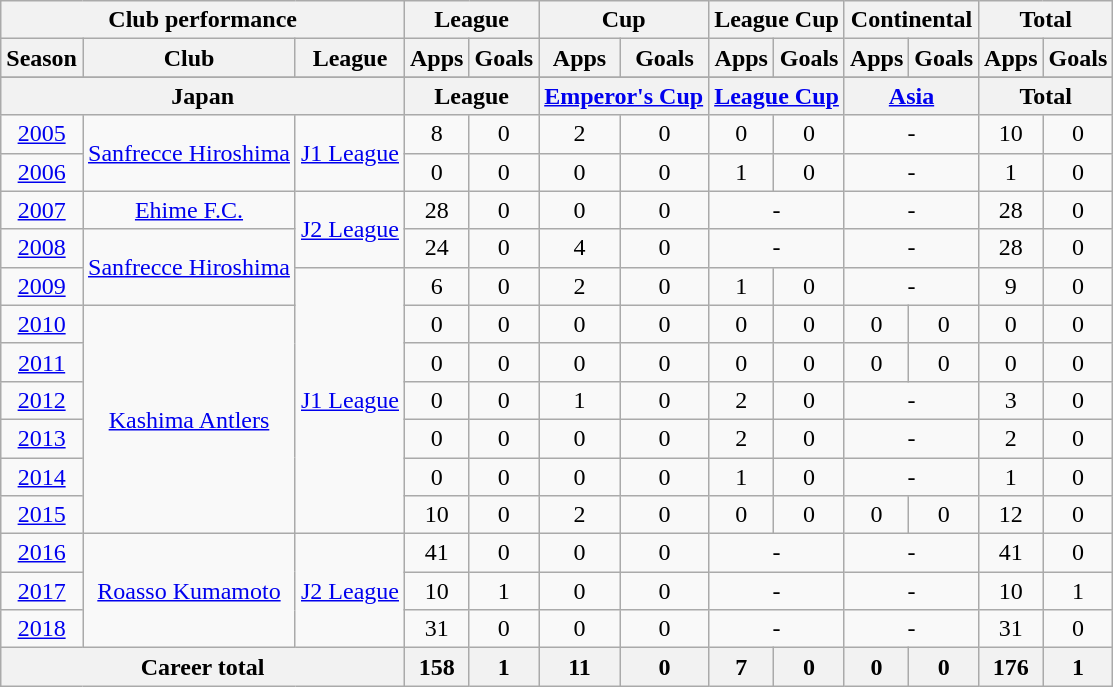<table class="wikitable" style="text-align:center">
<tr>
<th colspan=3>Club performance</th>
<th colspan=2>League</th>
<th colspan=2>Cup</th>
<th colspan=2>League Cup</th>
<th colspan=2>Continental</th>
<th colspan=2>Total</th>
</tr>
<tr>
<th>Season</th>
<th>Club</th>
<th>League</th>
<th>Apps</th>
<th>Goals</th>
<th>Apps</th>
<th>Goals</th>
<th>Apps</th>
<th>Goals</th>
<th>Apps</th>
<th>Goals</th>
<th>Apps</th>
<th>Goals</th>
</tr>
<tr>
</tr>
<tr>
<th colspan=3>Japan</th>
<th colspan=2>League</th>
<th colspan=2><a href='#'>Emperor's Cup</a></th>
<th colspan=2><a href='#'>League Cup</a></th>
<th colspan=2><a href='#'>Asia</a></th>
<th colspan=2>Total</th>
</tr>
<tr>
<td><a href='#'>2005</a></td>
<td rowspan="2"><a href='#'>Sanfrecce Hiroshima</a></td>
<td rowspan="2"><a href='#'>J1 League</a></td>
<td>8</td>
<td>0</td>
<td>2</td>
<td>0</td>
<td>0</td>
<td>0</td>
<td colspan="2">-</td>
<td>10</td>
<td>0</td>
</tr>
<tr>
<td><a href='#'>2006</a></td>
<td>0</td>
<td>0</td>
<td>0</td>
<td>0</td>
<td>1</td>
<td>0</td>
<td colspan="2">-</td>
<td>1</td>
<td>0</td>
</tr>
<tr>
<td><a href='#'>2007</a></td>
<td><a href='#'>Ehime F.C.</a></td>
<td rowspan="2"><a href='#'>J2 League</a></td>
<td>28</td>
<td>0</td>
<td>0</td>
<td>0</td>
<td colspan="2">-</td>
<td colspan="2">-</td>
<td>28</td>
<td>0</td>
</tr>
<tr>
<td><a href='#'>2008</a></td>
<td rowspan="2"><a href='#'>Sanfrecce Hiroshima</a></td>
<td>24</td>
<td>0</td>
<td>4</td>
<td>0</td>
<td colspan="2">-</td>
<td colspan="2">-</td>
<td>28</td>
<td>0</td>
</tr>
<tr>
<td><a href='#'>2009</a></td>
<td rowspan="7"><a href='#'>J1 League</a></td>
<td>6</td>
<td>0</td>
<td>2</td>
<td>0</td>
<td>1</td>
<td>0</td>
<td colspan="2">-</td>
<td>9</td>
<td>0</td>
</tr>
<tr>
<td><a href='#'>2010</a></td>
<td rowspan="6"><a href='#'>Kashima Antlers</a></td>
<td>0</td>
<td>0</td>
<td>0</td>
<td>0</td>
<td>0</td>
<td>0</td>
<td>0</td>
<td>0</td>
<td>0</td>
<td>0</td>
</tr>
<tr>
<td><a href='#'>2011</a></td>
<td>0</td>
<td>0</td>
<td>0</td>
<td>0</td>
<td>0</td>
<td>0</td>
<td>0</td>
<td>0</td>
<td>0</td>
<td>0</td>
</tr>
<tr>
<td><a href='#'>2012</a></td>
<td>0</td>
<td>0</td>
<td>1</td>
<td>0</td>
<td>2</td>
<td>0</td>
<td colspan="2">-</td>
<td>3</td>
<td>0</td>
</tr>
<tr>
<td><a href='#'>2013</a></td>
<td>0</td>
<td>0</td>
<td>0</td>
<td>0</td>
<td>2</td>
<td>0</td>
<td colspan="2">-</td>
<td>2</td>
<td>0</td>
</tr>
<tr>
<td><a href='#'>2014</a></td>
<td>0</td>
<td>0</td>
<td>0</td>
<td>0</td>
<td>1</td>
<td>0</td>
<td colspan="2">-</td>
<td>1</td>
<td>0</td>
</tr>
<tr>
<td><a href='#'>2015</a></td>
<td>10</td>
<td>0</td>
<td>2</td>
<td>0</td>
<td>0</td>
<td>0</td>
<td>0</td>
<td>0</td>
<td>12</td>
<td>0</td>
</tr>
<tr>
<td><a href='#'>2016</a></td>
<td rowspan="3"><a href='#'>Roasso Kumamoto</a></td>
<td rowspan="3"><a href='#'>J2 League</a></td>
<td>41</td>
<td>0</td>
<td>0</td>
<td>0</td>
<td colspan="2">-</td>
<td colspan="2">-</td>
<td>41</td>
<td>0</td>
</tr>
<tr>
<td><a href='#'>2017</a></td>
<td>10</td>
<td>1</td>
<td>0</td>
<td>0</td>
<td colspan="2">-</td>
<td colspan="2">-</td>
<td>10</td>
<td>1</td>
</tr>
<tr>
<td><a href='#'>2018</a></td>
<td>31</td>
<td>0</td>
<td>0</td>
<td>0</td>
<td colspan="2">-</td>
<td colspan="2">-</td>
<td>31</td>
<td>0</td>
</tr>
<tr>
<th colspan=3>Career total</th>
<th>158</th>
<th>1</th>
<th>11</th>
<th>0</th>
<th>7</th>
<th>0</th>
<th>0</th>
<th>0</th>
<th>176</th>
<th>1</th>
</tr>
</table>
